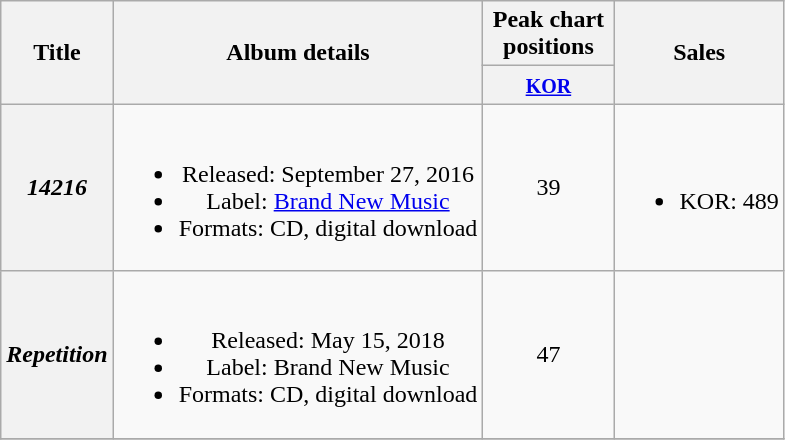<table class="wikitable plainrowheaders" style="text-align:center;">
<tr>
<th scope="col" rowspan="2">Title</th>
<th scope="col" rowspan="2">Album details</th>
<th scope="col" colspan="1" style="width:5em;">Peak chart positions</th>
<th scope="col" rowspan="2">Sales</th>
</tr>
<tr>
<th><small><a href='#'>KOR</a></small><br></th>
</tr>
<tr>
<th scope="row"><em>14216</em></th>
<td><br><ul><li>Released: September 27, 2016</li><li>Label: <a href='#'>Brand New Music</a></li><li>Formats: CD, digital download</li></ul></td>
<td>39</td>
<td><br><ul><li>KOR: 489</li></ul></td>
</tr>
<tr>
<th scope="row"><em>Repetition</em></th>
<td><br><ul><li>Released: May 15, 2018</li><li>Label: Brand New Music</li><li>Formats: CD, digital download</li></ul></td>
<td>47</td>
<td></td>
</tr>
<tr>
</tr>
</table>
